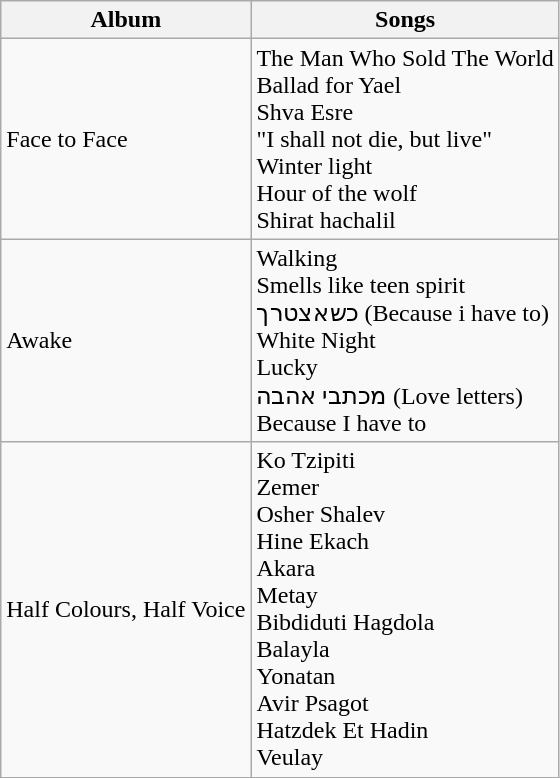<table class="wikitable">
<tr>
<th>Album</th>
<th>Songs</th>
</tr>
<tr>
<td>Face to Face</td>
<td>The Man Who Sold The World <br> Ballad for Yael  <br> Shva Esre <br> "I shall not die, but live" <br> Winter light <br> Hour of the wolf <br> Shirat hachalil</td>
</tr>
<tr>
<td>Awake</td>
<td>Walking <br> Smells like teen spirit <br> כשאצטרך (Because i have to) <br> White Night <br> Lucky <br> מכתבי אהבה (Love letters) <br> Because I have to</td>
</tr>
<tr>
<td>Half Colours, Half Voice</td>
<td>Ko Tzipiti <br> Zemer <br> Osher Shalev <br> Hine Ekach <br> Akara <br> Metay <br> Bibdiduti Hagdola <br> Balayla <br> Yonatan  <br> Avir Psagot <br> Hatzdek Et Hadin <br> Veulay</td>
</tr>
</table>
